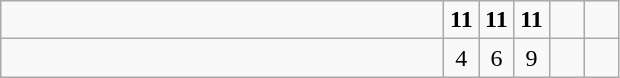<table class="wikitable">
<tr>
<td style="width:18em"><strong> </strong></td>
<td align=center style="width:1em"><strong>11</strong></td>
<td align=center style="width:1em"><strong>11</strong></td>
<td align=center style="width:1em"><strong>11</strong></td>
<td align=center style="width:1em"></td>
<td align=center style="width:1em"></td>
</tr>
<tr>
<td style="width:18em"></td>
<td align=center style="width:1em">4</td>
<td align=center style="width:1em">6</td>
<td align=center style="width:1em">9</td>
<td align=center style="width:1em"></td>
<td align=center style="width:1em"></td>
</tr>
</table>
